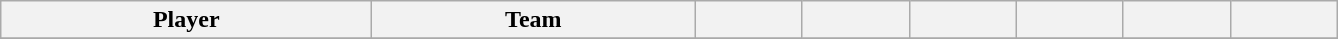<table class="wikitable sortable">
<tr>
<th style="width: 15em;">Player</th>
<th style="width: 13em;">Team</th>
<th style="width: 4em;"></th>
<th style="width: 4em;"></th>
<th style="width: 4em;"></th>
<th style="width: 4em;"></th>
<th style="width: 4em;"></th>
<th style="width: 4em;"></th>
</tr>
<tr>
</tr>
</table>
